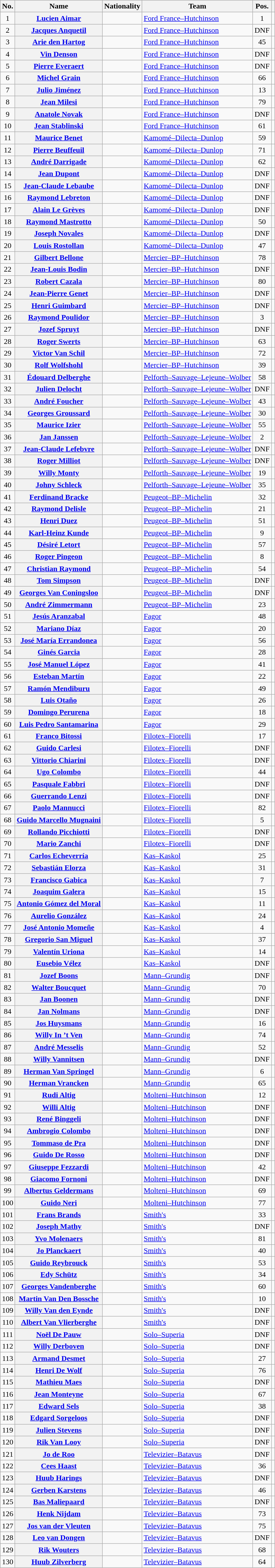<table class="wikitable plainrowheaders sortable">
<tr>
<th scope="col">No.</th>
<th scope="col">Name</th>
<th scope="col">Nationality</th>
<th scope="col">Team</th>
<th scope="col" data-sort-type="number">Pos.</th>
<th scope="col" class="unsortable"></th>
</tr>
<tr>
<td style="text-align:center;">1</td>
<th scope="row"><a href='#'>Lucien Aimar</a></th>
<td></td>
<td><a href='#'>Ford France–Hutchinson</a></td>
<td style="text-align:center;">1</td>
<td style="text-align:center;"></td>
</tr>
<tr>
<td style="text-align:center;">2</td>
<th scope="row"><a href='#'>Jacques Anquetil</a></th>
<td></td>
<td><a href='#'>Ford France–Hutchinson</a></td>
<td style="text-align:center;" data-sort-value="83">DNF</td>
<td style="text-align:center;"></td>
</tr>
<tr>
<td style="text-align:center;">3</td>
<th scope="row"><a href='#'>Arie den Hartog</a></th>
<td></td>
<td><a href='#'>Ford France–Hutchinson</a></td>
<td style="text-align:center;">45</td>
<td style="text-align:center;"></td>
</tr>
<tr>
<td style="text-align:center;">4</td>
<th scope="row"><a href='#'>Vin Denson</a></th>
<td></td>
<td><a href='#'>Ford France–Hutchinson</a></td>
<td style="text-align:center;" data-sort-value="83">DNF</td>
<td style="text-align:center;"></td>
</tr>
<tr>
<td style="text-align:center;">5</td>
<th scope="row"><a href='#'>Pierre Everaert</a></th>
<td></td>
<td><a href='#'>Ford France–Hutchinson</a></td>
<td style="text-align:center;" data-sort-value="83">DNF</td>
<td style="text-align:center;"></td>
</tr>
<tr>
<td style="text-align:center;">6</td>
<th scope="row"><a href='#'>Michel Grain</a></th>
<td></td>
<td><a href='#'>Ford France–Hutchinson</a></td>
<td style="text-align:center;">66</td>
<td style="text-align:center;"></td>
</tr>
<tr>
<td style="text-align:center;">7</td>
<th scope="row"><a href='#'>Julio Jiménez</a></th>
<td></td>
<td><a href='#'>Ford France–Hutchinson</a></td>
<td style="text-align:center;">13</td>
<td style="text-align:center;"></td>
</tr>
<tr>
<td style="text-align:center;">8</td>
<th scope="row"><a href='#'>Jean Milesi</a></th>
<td></td>
<td><a href='#'>Ford France–Hutchinson</a></td>
<td style="text-align:center;">79</td>
<td style="text-align:center;"></td>
</tr>
<tr>
<td style="text-align:center;">9</td>
<th scope="row"><a href='#'>Anatole Novak</a></th>
<td></td>
<td><a href='#'>Ford France–Hutchinson</a></td>
<td style="text-align:center;" data-sort-value="83">DNF</td>
<td style="text-align:center;"></td>
</tr>
<tr>
<td style="text-align:center;">10</td>
<th scope="row"><a href='#'>Jean Stablinski</a></th>
<td></td>
<td><a href='#'>Ford France–Hutchinson</a></td>
<td style="text-align:center;">61</td>
<td style="text-align:center;"></td>
</tr>
<tr>
<td style="text-align:center;">11</td>
<th scope="row"><a href='#'>Maurice Benet</a></th>
<td></td>
<td><a href='#'>Kamomé–Dilecta–Dunlop</a></td>
<td style="text-align:center;">59</td>
<td style="text-align:center;"></td>
</tr>
<tr>
<td style="text-align:center;">12</td>
<th scope="row"><a href='#'>Pierre Beuffeuil</a></th>
<td></td>
<td><a href='#'>Kamomé–Dilecta–Dunlop</a></td>
<td style="text-align:center;">71</td>
<td style="text-align:center;"></td>
</tr>
<tr>
<td style="text-align:center;">13</td>
<th scope="row"><a href='#'>André Darrigade</a></th>
<td></td>
<td><a href='#'>Kamomé–Dilecta–Dunlop</a></td>
<td style="text-align:center;">62</td>
<td style="text-align:center;"></td>
</tr>
<tr>
<td style="text-align:center;">14</td>
<th scope="row"><a href='#'>Jean Dupont</a></th>
<td></td>
<td><a href='#'>Kamomé–Dilecta–Dunlop</a></td>
<td style="text-align:center;" data-sort-value="83">DNF</td>
<td style="text-align:center;"></td>
</tr>
<tr>
<td style="text-align:center;">15</td>
<th scope="row"><a href='#'>Jean-Claude Lebaube</a></th>
<td></td>
<td><a href='#'>Kamomé–Dilecta–Dunlop</a></td>
<td style="text-align:center;" data-sort-value="83">DNF</td>
<td style="text-align:center;"></td>
</tr>
<tr>
<td style="text-align:center;">16</td>
<th scope="row"><a href='#'>Raymond Lebreton</a></th>
<td></td>
<td><a href='#'>Kamomé–Dilecta–Dunlop</a></td>
<td style="text-align:center;" data-sort-value="83">DNF</td>
<td style="text-align:center;"></td>
</tr>
<tr>
<td style="text-align:center;">17</td>
<th scope="row"><a href='#'>Alain Le Grèves</a></th>
<td></td>
<td><a href='#'>Kamomé–Dilecta–Dunlop</a></td>
<td style="text-align:center;" data-sort-value="83">DNF</td>
<td style="text-align:center;"></td>
</tr>
<tr>
<td style="text-align:center;">18</td>
<th scope="row"><a href='#'>Raymond Mastrotto</a></th>
<td></td>
<td><a href='#'>Kamomé–Dilecta–Dunlop</a></td>
<td style="text-align:center;">50</td>
<td style="text-align:center;"></td>
</tr>
<tr>
<td style="text-align:center;">19</td>
<th scope="row"><a href='#'>Joseph Novales</a></th>
<td></td>
<td><a href='#'>Kamomé–Dilecta–Dunlop</a></td>
<td style="text-align:center;" data-sort-value="83">DNF</td>
<td style="text-align:center;"></td>
</tr>
<tr>
<td style="text-align:center;">20</td>
<th scope="row"><a href='#'>Louis Rostollan</a></th>
<td></td>
<td><a href='#'>Kamomé–Dilecta–Dunlop</a></td>
<td style="text-align:center;">47</td>
<td style="text-align:center;"></td>
</tr>
<tr>
<td style="text-align:center;">21</td>
<th scope="row"><a href='#'>Gilbert Bellone</a></th>
<td></td>
<td><a href='#'>Mercier–BP–Hutchinson</a></td>
<td style="text-align:center;">78</td>
<td style="text-align:center;"></td>
</tr>
<tr>
<td style="text-align:center;">22</td>
<th scope="row"><a href='#'>Jean-Louis Bodin</a></th>
<td></td>
<td><a href='#'>Mercier–BP–Hutchinson</a></td>
<td style="text-align:center;" data-sort-value="83">DNF</td>
<td style="text-align:center;"></td>
</tr>
<tr>
<td style="text-align:center;">23</td>
<th scope="row"><a href='#'>Robert Cazala</a></th>
<td></td>
<td><a href='#'>Mercier–BP–Hutchinson</a></td>
<td style="text-align:center;">80</td>
<td style="text-align:center;"></td>
</tr>
<tr>
<td style="text-align:center;">24</td>
<th scope="row"><a href='#'>Jean-Pierre Genet</a></th>
<td></td>
<td><a href='#'>Mercier–BP–Hutchinson</a></td>
<td style="text-align:center;" data-sort-value="83">DNF</td>
<td style="text-align:center;"></td>
</tr>
<tr>
<td style="text-align:center;">25</td>
<th scope="row"><a href='#'>Henri Guimbard</a></th>
<td></td>
<td><a href='#'>Mercier–BP–Hutchinson</a></td>
<td style="text-align:center;" data-sort-value="83">DNF</td>
<td style="text-align:center;"></td>
</tr>
<tr>
<td style="text-align:center;">26</td>
<th scope="row"><a href='#'>Raymond Poulidor</a></th>
<td></td>
<td><a href='#'>Mercier–BP–Hutchinson</a></td>
<td style="text-align:center;">3</td>
<td style="text-align:center;"></td>
</tr>
<tr>
<td style="text-align:center;">27</td>
<th scope="row"><a href='#'>Jozef Spruyt</a></th>
<td></td>
<td><a href='#'>Mercier–BP–Hutchinson</a></td>
<td style="text-align:center;" data-sort-value="83">DNF</td>
<td style="text-align:center;"></td>
</tr>
<tr>
<td style="text-align:center;">28</td>
<th scope="row"><a href='#'>Roger Swerts</a></th>
<td></td>
<td><a href='#'>Mercier–BP–Hutchinson</a></td>
<td style="text-align:center;">63</td>
<td style="text-align:center;"></td>
</tr>
<tr>
<td style="text-align:center;">29</td>
<th scope="row"><a href='#'>Victor Van Schil</a></th>
<td></td>
<td><a href='#'>Mercier–BP–Hutchinson</a></td>
<td style="text-align:center;">72</td>
<td style="text-align:center;"></td>
</tr>
<tr>
<td style="text-align:center;">30</td>
<th scope="row"><a href='#'>Rolf Wolfshohl</a></th>
<td></td>
<td><a href='#'>Mercier–BP–Hutchinson</a></td>
<td style="text-align:center;">39</td>
<td style="text-align:center;"></td>
</tr>
<tr>
<td style="text-align:center;">31</td>
<th scope="row"><a href='#'>Édouard Delberghe</a></th>
<td></td>
<td><a href='#'>Pelforth–Sauvage–Lejeune–Wolber</a></td>
<td style="text-align:center;">58</td>
<td style="text-align:center;"></td>
</tr>
<tr>
<td style="text-align:center;">32</td>
<th scope="row"><a href='#'>Julien Delocht</a></th>
<td></td>
<td><a href='#'>Pelforth–Sauvage–Lejeune–Wolber</a></td>
<td style="text-align:center;" data-sort-value="83">DNF</td>
<td style="text-align:center;"></td>
</tr>
<tr>
<td style="text-align:center;">33</td>
<th scope="row"><a href='#'>André Foucher</a></th>
<td></td>
<td><a href='#'>Pelforth–Sauvage–Lejeune–Wolber</a></td>
<td style="text-align:center;">43</td>
<td style="text-align:center;"></td>
</tr>
<tr>
<td style="text-align:center;">34</td>
<th scope="row"><a href='#'>Georges Groussard</a></th>
<td></td>
<td><a href='#'>Pelforth–Sauvage–Lejeune–Wolber</a></td>
<td style="text-align:center;">30</td>
<td style="text-align:center;"></td>
</tr>
<tr>
<td style="text-align:center;">35</td>
<th scope="row"><a href='#'>Maurice Izier</a></th>
<td></td>
<td><a href='#'>Pelforth–Sauvage–Lejeune–Wolber</a></td>
<td style="text-align:center;">55</td>
<td style="text-align:center;"></td>
</tr>
<tr>
<td style="text-align:center;">36</td>
<th scope="row"><a href='#'>Jan Janssen</a></th>
<td></td>
<td><a href='#'>Pelforth–Sauvage–Lejeune–Wolber</a></td>
<td style="text-align:center;">2</td>
<td style="text-align:center;"></td>
</tr>
<tr>
<td style="text-align:center;">37</td>
<th scope="row"><a href='#'>Jean-Claude Lefebvre</a></th>
<td></td>
<td><a href='#'>Pelforth–Sauvage–Lejeune–Wolber</a></td>
<td style="text-align:center;" data-sort-value="83">DNF</td>
<td style="text-align:center;"></td>
</tr>
<tr>
<td style="text-align:center;">38</td>
<th scope="row"><a href='#'>Roger Milliot</a></th>
<td></td>
<td><a href='#'>Pelforth–Sauvage–Lejeune–Wolber</a></td>
<td style="text-align:center;" data-sort-value="83">DNF</td>
<td style="text-align:center;"></td>
</tr>
<tr>
<td style="text-align:center;">39</td>
<th scope="row"><a href='#'>Willy Monty</a></th>
<td></td>
<td><a href='#'>Pelforth–Sauvage–Lejeune–Wolber</a></td>
<td style="text-align:center;">19</td>
<td style="text-align:center;"></td>
</tr>
<tr>
<td style="text-align:center;">40</td>
<th scope="row"><a href='#'>Johny Schleck</a></th>
<td></td>
<td><a href='#'>Pelforth–Sauvage–Lejeune–Wolber</a></td>
<td style="text-align:center;">35</td>
<td style="text-align:center;"></td>
</tr>
<tr>
<td style="text-align:center;">41</td>
<th scope="row"><a href='#'>Ferdinand Bracke</a></th>
<td></td>
<td><a href='#'>Peugeot–BP–Michelin</a></td>
<td style="text-align:center;">32</td>
<td style="text-align:center;"></td>
</tr>
<tr>
<td style="text-align:center;">42</td>
<th scope="row"><a href='#'>Raymond Delisle</a></th>
<td></td>
<td><a href='#'>Peugeot–BP–Michelin</a></td>
<td style="text-align:center;">21</td>
<td style="text-align:center;"></td>
</tr>
<tr>
<td style="text-align:center;">43</td>
<th scope="row"><a href='#'>Henri Duez</a></th>
<td></td>
<td><a href='#'>Peugeot–BP–Michelin</a></td>
<td style="text-align:center;">51</td>
<td style="text-align:center;"></td>
</tr>
<tr>
<td style="text-align:center;">44</td>
<th scope="row"><a href='#'>Karl-Heinz Kunde</a></th>
<td></td>
<td><a href='#'>Peugeot–BP–Michelin</a></td>
<td style="text-align:center;">9</td>
<td style="text-align:center;"></td>
</tr>
<tr>
<td style="text-align:center;">45</td>
<th scope="row"><a href='#'>Désiré Letort</a></th>
<td></td>
<td><a href='#'>Peugeot–BP–Michelin</a></td>
<td style="text-align:center;">57</td>
<td style="text-align:center;"></td>
</tr>
<tr>
<td style="text-align:center;">46</td>
<th scope="row"><a href='#'>Roger Pingeon</a></th>
<td></td>
<td><a href='#'>Peugeot–BP–Michelin</a></td>
<td style="text-align:center;">8</td>
<td style="text-align:center;"></td>
</tr>
<tr>
<td style="text-align:center;">47</td>
<th scope="row"><a href='#'>Christian Raymond</a></th>
<td></td>
<td><a href='#'>Peugeot–BP–Michelin</a></td>
<td style="text-align:center;">54</td>
<td style="text-align:center;"></td>
</tr>
<tr>
<td style="text-align:center;">48</td>
<th scope="row"><a href='#'>Tom Simpson</a></th>
<td></td>
<td><a href='#'>Peugeot–BP–Michelin</a></td>
<td style="text-align:center;" data-sort-value="83">DNF</td>
<td style="text-align:center;"></td>
</tr>
<tr>
<td style="text-align:center;">49</td>
<th scope="row"><a href='#'>Georges Van Coningsloo</a></th>
<td></td>
<td><a href='#'>Peugeot–BP–Michelin</a></td>
<td style="text-align:center;" data-sort-value="83">DNF</td>
<td style="text-align:center;"></td>
</tr>
<tr>
<td style="text-align:center;">50</td>
<th scope="row"><a href='#'>André Zimmermann</a></th>
<td></td>
<td><a href='#'>Peugeot–BP–Michelin</a></td>
<td style="text-align:center;">23</td>
<td style="text-align:center;"></td>
</tr>
<tr>
<td style="text-align:center;">51</td>
<th scope="row"><a href='#'>Jesús Aranzabal</a></th>
<td></td>
<td><a href='#'>Fagor</a></td>
<td style="text-align:center;">48</td>
<td style="text-align:center;"></td>
</tr>
<tr>
<td style="text-align:center;">52</td>
<th scope="row"><a href='#'>Mariano Díaz</a></th>
<td></td>
<td><a href='#'>Fagor</a></td>
<td style="text-align:center;">20</td>
<td style="text-align:center;"></td>
</tr>
<tr>
<td style="text-align:center;">53</td>
<th scope="row"><a href='#'>José María Errandonea</a></th>
<td></td>
<td><a href='#'>Fagor</a></td>
<td style="text-align:center;">56</td>
<td style="text-align:center;"></td>
</tr>
<tr>
<td style="text-align:center;">54</td>
<th scope="row"><a href='#'>Ginés Garcia</a></th>
<td></td>
<td><a href='#'>Fagor</a></td>
<td style="text-align:center;">28</td>
<td style="text-align:center;"></td>
</tr>
<tr>
<td style="text-align:center;">55</td>
<th scope="row"><a href='#'>José Manuel López</a></th>
<td></td>
<td><a href='#'>Fagor</a></td>
<td style="text-align:center;">41</td>
<td style="text-align:center;"></td>
</tr>
<tr>
<td style="text-align:center;">56</td>
<th scope="row"><a href='#'>Esteban Martín</a></th>
<td></td>
<td><a href='#'>Fagor</a></td>
<td style="text-align:center;">22</td>
<td style="text-align:center;"></td>
</tr>
<tr>
<td style="text-align:center;">57</td>
<th scope="row"><a href='#'>Ramón Mendiburu</a></th>
<td></td>
<td><a href='#'>Fagor</a></td>
<td style="text-align:center;">49</td>
<td style="text-align:center;"></td>
</tr>
<tr>
<td style="text-align:center;">58</td>
<th scope="row"><a href='#'>Luis Otaño</a></th>
<td></td>
<td><a href='#'>Fagor</a></td>
<td style="text-align:center;">26</td>
<td style="text-align:center;"></td>
</tr>
<tr>
<td style="text-align:center;">59</td>
<th scope="row"><a href='#'>Domingo Perurena</a></th>
<td></td>
<td><a href='#'>Fagor</a></td>
<td style="text-align:center;">18</td>
<td style="text-align:center;"></td>
</tr>
<tr>
<td style="text-align:center;">60</td>
<th scope="row"><a href='#'>Luis Pedro Santamarina</a></th>
<td></td>
<td><a href='#'>Fagor</a></td>
<td style="text-align:center;">29</td>
<td style="text-align:center;"></td>
</tr>
<tr>
<td style="text-align:center;">61</td>
<th scope="row"><a href='#'>Franco Bitossi</a></th>
<td></td>
<td><a href='#'>Filotex–Fiorelli</a></td>
<td style="text-align:center;">17</td>
<td style="text-align:center;"></td>
</tr>
<tr>
<td style="text-align:center;">62</td>
<th scope="row"><a href='#'>Guido Carlesi</a></th>
<td></td>
<td><a href='#'>Filotex–Fiorelli</a></td>
<td style="text-align:center;" data-sort-value="83">DNF</td>
<td style="text-align:center;"></td>
</tr>
<tr>
<td style="text-align:center;">63</td>
<th scope="row"><a href='#'>Vittorio Chiarini</a></th>
<td></td>
<td><a href='#'>Filotex–Fiorelli</a></td>
<td style="text-align:center;" data-sort-value="83">DNF</td>
<td style="text-align:center;"></td>
</tr>
<tr>
<td style="text-align:center;">64</td>
<th scope="row"><a href='#'>Ugo Colombo</a></th>
<td></td>
<td><a href='#'>Filotex–Fiorelli</a></td>
<td style="text-align:center;">44</td>
<td style="text-align:center;"></td>
</tr>
<tr>
<td style="text-align:center;">65</td>
<th scope="row"><a href='#'>Pasquale Fabbri</a></th>
<td></td>
<td><a href='#'>Filotex–Fiorelli</a></td>
<td style="text-align:center;" data-sort-value="83">DNF</td>
<td style="text-align:center;"></td>
</tr>
<tr>
<td style="text-align:center;">66</td>
<th scope="row"><a href='#'>Guerrando Lenzi</a></th>
<td></td>
<td><a href='#'>Filotex–Fiorelli</a></td>
<td style="text-align:center;" data-sort-value="83">DNF</td>
<td style="text-align:center;"></td>
</tr>
<tr>
<td style="text-align:center;">67</td>
<th scope="row"><a href='#'>Paolo Mannucci</a></th>
<td></td>
<td><a href='#'>Filotex–Fiorelli</a></td>
<td style="text-align:center;">82</td>
<td style="text-align:center;"></td>
</tr>
<tr>
<td style="text-align:center;">68</td>
<th scope="row"><a href='#'>Guido Marcello Mugnaini</a></th>
<td></td>
<td><a href='#'>Filotex–Fiorelli</a></td>
<td style="text-align:center;">5</td>
<td style="text-align:center;"></td>
</tr>
<tr>
<td style="text-align:center;">69</td>
<th scope="row"><a href='#'>Rollando Picchiotti</a></th>
<td></td>
<td><a href='#'>Filotex–Fiorelli</a></td>
<td style="text-align:center;" data-sort-value="83">DNF</td>
<td style="text-align:center;"></td>
</tr>
<tr>
<td style="text-align:center;">70</td>
<th scope="row"><a href='#'>Mario Zanchi</a></th>
<td></td>
<td><a href='#'>Filotex–Fiorelli</a></td>
<td style="text-align:center;" data-sort-value="83">DNF</td>
<td style="text-align:center;"></td>
</tr>
<tr>
<td style="text-align:center;">71</td>
<th scope="row"><a href='#'>Carlos Echeverría</a></th>
<td></td>
<td><a href='#'>Kas–Kaskol</a></td>
<td style="text-align:center;">25</td>
<td style="text-align:center;"></td>
</tr>
<tr>
<td style="text-align:center;">72</td>
<th scope="row"><a href='#'>Sebastián Elorza</a></th>
<td></td>
<td><a href='#'>Kas–Kaskol</a></td>
<td style="text-align:center;">31</td>
<td style="text-align:center;"></td>
</tr>
<tr>
<td style="text-align:center;">73</td>
<th scope="row"><a href='#'>Francisco Gabica</a></th>
<td></td>
<td><a href='#'>Kas–Kaskol</a></td>
<td style="text-align:center;">7</td>
<td style="text-align:center;"></td>
</tr>
<tr>
<td style="text-align:center;">74</td>
<th scope="row"><a href='#'>Joaquim Galera</a></th>
<td></td>
<td><a href='#'>Kas–Kaskol</a></td>
<td style="text-align:center;">15</td>
<td style="text-align:center;"></td>
</tr>
<tr>
<td style="text-align:center;">75</td>
<th scope="row"><a href='#'>Antonio Gómez del Moral</a></th>
<td></td>
<td><a href='#'>Kas–Kaskol</a></td>
<td style="text-align:center;">11</td>
<td style="text-align:center;"></td>
</tr>
<tr>
<td style="text-align:center;">76</td>
<th scope="row"><a href='#'>Aurelio González</a></th>
<td></td>
<td><a href='#'>Kas–Kaskol</a></td>
<td style="text-align:center;">24</td>
<td style="text-align:center;"></td>
</tr>
<tr>
<td style="text-align:center;">77</td>
<th scope="row"><a href='#'>José Antonio Momeñe</a></th>
<td></td>
<td><a href='#'>Kas–Kaskol</a></td>
<td style="text-align:center;">4</td>
<td style="text-align:center;"></td>
</tr>
<tr>
<td style="text-align:center;">78</td>
<th scope="row"><a href='#'>Gregorio San Miguel</a></th>
<td></td>
<td><a href='#'>Kas–Kaskol</a></td>
<td style="text-align:center;">37</td>
<td style="text-align:center;"></td>
</tr>
<tr>
<td style="text-align:center;">79</td>
<th scope="row"><a href='#'>Valentín Uriona</a></th>
<td></td>
<td><a href='#'>Kas–Kaskol</a></td>
<td style="text-align:center;">14</td>
<td style="text-align:center;"></td>
</tr>
<tr>
<td style="text-align:center;">80</td>
<th scope="row"><a href='#'>Eusebio Vélez</a></th>
<td></td>
<td><a href='#'>Kas–Kaskol</a></td>
<td style="text-align:center;" data-sort-value="83">DNF</td>
<td style="text-align:center;"></td>
</tr>
<tr>
<td style="text-align:center;">81</td>
<th scope="row"><a href='#'>Jozef Boons</a></th>
<td></td>
<td><a href='#'>Mann–Grundig</a></td>
<td style="text-align:center;" data-sort-value="83">DNF</td>
<td style="text-align:center;"></td>
</tr>
<tr>
<td style="text-align:center;">82</td>
<th scope="row"><a href='#'>Walter Boucquet</a></th>
<td></td>
<td><a href='#'>Mann–Grundig</a></td>
<td style="text-align:center;">70</td>
<td style="text-align:center;"></td>
</tr>
<tr>
<td style="text-align:center;">83</td>
<th scope="row"><a href='#'>Jan Boonen</a></th>
<td></td>
<td><a href='#'>Mann–Grundig</a></td>
<td style="text-align:center;" data-sort-value="83">DNF</td>
<td style="text-align:center;"></td>
</tr>
<tr>
<td style="text-align:center;">84</td>
<th scope="row"><a href='#'>Jan Nolmans</a></th>
<td></td>
<td><a href='#'>Mann–Grundig</a></td>
<td style="text-align:center;" data-sort-value="83">DNF</td>
<td style="text-align:center;"></td>
</tr>
<tr>
<td style="text-align:center;">85</td>
<th scope="row"><a href='#'>Jos Huysmans</a></th>
<td></td>
<td><a href='#'>Mann–Grundig</a></td>
<td style="text-align:center;">16</td>
<td style="text-align:center;"></td>
</tr>
<tr>
<td style="text-align:center;">86</td>
<th scope="row"><a href='#'>Willy In ’t Ven</a></th>
<td></td>
<td><a href='#'>Mann–Grundig</a></td>
<td style="text-align:center;">74</td>
<td style="text-align:center;"></td>
</tr>
<tr>
<td style="text-align:center;">87</td>
<th scope="row"><a href='#'>André Messelis</a></th>
<td></td>
<td><a href='#'>Mann–Grundig</a></td>
<td style="text-align:center;">52</td>
<td style="text-align:center;"></td>
</tr>
<tr>
<td style="text-align:center;">88</td>
<th scope="row"><a href='#'>Willy Vannitsen</a></th>
<td></td>
<td><a href='#'>Mann–Grundig</a></td>
<td style="text-align:center;" data-sort-value="83">DNF</td>
<td style="text-align:center;"></td>
</tr>
<tr>
<td style="text-align:center;">89</td>
<th scope="row"><a href='#'>Herman Van Springel</a></th>
<td></td>
<td><a href='#'>Mann–Grundig</a></td>
<td style="text-align:center;">6</td>
<td style="text-align:center;"></td>
</tr>
<tr>
<td style="text-align:center;">90</td>
<th scope="row"><a href='#'>Herman Vrancken</a></th>
<td></td>
<td><a href='#'>Mann–Grundig</a></td>
<td style="text-align:center;">65</td>
<td style="text-align:center;"></td>
</tr>
<tr>
<td style="text-align:center;">91</td>
<th scope="row"><a href='#'>Rudi Altig</a></th>
<td></td>
<td><a href='#'>Molteni–Hutchinson</a></td>
<td style="text-align:center;">12</td>
<td style="text-align:center;"></td>
</tr>
<tr>
<td style="text-align:center;">92</td>
<th scope="row"><a href='#'>Willi Altig</a></th>
<td></td>
<td><a href='#'>Molteni–Hutchinson</a></td>
<td style="text-align:center;" data-sort-value="83">DNF</td>
<td style="text-align:center;"></td>
</tr>
<tr>
<td style="text-align:center;">93</td>
<th scope="row"><a href='#'>René Binggeli</a></th>
<td></td>
<td><a href='#'>Molteni–Hutchinson</a></td>
<td style="text-align:center;" data-sort-value="83">DNF</td>
<td style="text-align:center;"></td>
</tr>
<tr>
<td style="text-align:center;">94</td>
<th scope="row"><a href='#'>Ambrogio Colombo</a></th>
<td></td>
<td><a href='#'>Molteni–Hutchinson</a></td>
<td style="text-align:center;" data-sort-value="83">DNF</td>
<td style="text-align:center;"></td>
</tr>
<tr>
<td style="text-align:center;">95</td>
<th scope="row"><a href='#'>Tommaso de Pra</a></th>
<td></td>
<td><a href='#'>Molteni–Hutchinson</a></td>
<td style="text-align:center;" data-sort-value="83">DNF</td>
<td style="text-align:center;"></td>
</tr>
<tr>
<td style="text-align:center;">96</td>
<th scope="row"><a href='#'>Guido De Rosso</a></th>
<td></td>
<td><a href='#'>Molteni–Hutchinson</a></td>
<td style="text-align:center;" data-sort-value="83">DNF</td>
<td style="text-align:center;"></td>
</tr>
<tr>
<td style="text-align:center;">97</td>
<th scope="row"><a href='#'>Giuseppe Fezzardi</a></th>
<td></td>
<td><a href='#'>Molteni–Hutchinson</a></td>
<td style="text-align:center;">42</td>
<td style="text-align:center;"></td>
</tr>
<tr>
<td style="text-align:center;">98</td>
<th scope="row"><a href='#'>Giacomo Fornoni</a></th>
<td></td>
<td><a href='#'>Molteni–Hutchinson</a></td>
<td style="text-align:center;" data-sort-value="83">DNF</td>
<td style="text-align:center;"></td>
</tr>
<tr>
<td style="text-align:center;">99</td>
<th scope="row"><a href='#'>Albertus Geldermans</a></th>
<td></td>
<td><a href='#'>Molteni–Hutchinson</a></td>
<td style="text-align:center;">69</td>
<td style="text-align:center;"></td>
</tr>
<tr>
<td style="text-align:center;">100</td>
<th scope="row"><a href='#'>Guido Neri</a></th>
<td></td>
<td><a href='#'>Molteni–Hutchinson</a></td>
<td style="text-align:center;">77</td>
<td style="text-align:center;"></td>
</tr>
<tr>
<td style="text-align:center;">101</td>
<th scope="row"><a href='#'>Frans Brands</a></th>
<td></td>
<td><a href='#'>Smith's</a></td>
<td style="text-align:center;">33</td>
<td style="text-align:center;"></td>
</tr>
<tr>
<td style="text-align:center;">102</td>
<th scope="row"><a href='#'>Joseph Mathy</a></th>
<td></td>
<td><a href='#'>Smith's</a></td>
<td style="text-align:center;" data-sort-value="83">DNF</td>
<td style="text-align:center;"></td>
</tr>
<tr>
<td style="text-align:center;">103</td>
<th scope="row"><a href='#'>Yvo Molenaers</a></th>
<td></td>
<td><a href='#'>Smith's</a></td>
<td style="text-align:center;">81</td>
<td style="text-align:center;"></td>
</tr>
<tr>
<td style="text-align:center;">104</td>
<th scope="row"><a href='#'>Jo Planckaert</a></th>
<td></td>
<td><a href='#'>Smith's</a></td>
<td style="text-align:center;">40</td>
<td style="text-align:center;"></td>
</tr>
<tr>
<td style="text-align:center;">105</td>
<th scope="row"><a href='#'>Guido Reybrouck</a></th>
<td></td>
<td><a href='#'>Smith's</a></td>
<td style="text-align:center;">53</td>
<td style="text-align:center;"></td>
</tr>
<tr>
<td style="text-align:center;">106</td>
<th scope="row"><a href='#'>Edy Schütz</a></th>
<td></td>
<td><a href='#'>Smith's</a></td>
<td style="text-align:center;">34</td>
<td style="text-align:center;"></td>
</tr>
<tr>
<td style="text-align:center;">107</td>
<th scope="row"><a href='#'>Georges Vandenberghe</a></th>
<td></td>
<td><a href='#'>Smith's</a></td>
<td style="text-align:center;">60</td>
<td style="text-align:center;"></td>
</tr>
<tr>
<td style="text-align:center;">108</td>
<th scope="row"><a href='#'>Martin Van Den Bossche</a></th>
<td></td>
<td><a href='#'>Smith's</a></td>
<td style="text-align:center;">10</td>
<td style="text-align:center;"></td>
</tr>
<tr>
<td style="text-align:center;">109</td>
<th scope="row"><a href='#'>Willy Van den Eynde</a></th>
<td></td>
<td><a href='#'>Smith's</a></td>
<td style="text-align:center;" data-sort-value="83">DNF</td>
<td style="text-align:center;"></td>
</tr>
<tr>
<td style="text-align:center;">110</td>
<th scope="row"><a href='#'>Albert Van Vlierberghe</a></th>
<td></td>
<td><a href='#'>Smith's</a></td>
<td style="text-align:center;" data-sort-value="83">DNF</td>
<td style="text-align:center;"></td>
</tr>
<tr>
<td style="text-align:center;">111</td>
<th scope="row"><a href='#'>Noël De Pauw</a></th>
<td></td>
<td><a href='#'>Solo–Superia</a></td>
<td style="text-align:center;" data-sort-value="83">DNF</td>
<td style="text-align:center;"></td>
</tr>
<tr>
<td style="text-align:center;">112</td>
<th scope="row"><a href='#'>Willy Derboven</a></th>
<td></td>
<td><a href='#'>Solo–Superia</a></td>
<td style="text-align:center;" data-sort-value="83">DNF</td>
<td style="text-align:center;"></td>
</tr>
<tr>
<td style="text-align:center;">113</td>
<th scope="row"><a href='#'>Armand Desmet</a></th>
<td></td>
<td><a href='#'>Solo–Superia</a></td>
<td style="text-align:center;">27</td>
<td style="text-align:center;"></td>
</tr>
<tr>
<td style="text-align:center;">114</td>
<th scope="row"><a href='#'>Henri De Wolf</a></th>
<td></td>
<td><a href='#'>Solo–Superia</a></td>
<td style="text-align:center;">76</td>
<td style="text-align:center;"></td>
</tr>
<tr>
<td style="text-align:center;">115</td>
<th scope="row"><a href='#'>Mathieu Maes</a></th>
<td></td>
<td><a href='#'>Solo–Superia</a></td>
<td style="text-align:center;" data-sort-value="83">DNF</td>
<td style="text-align:center;"></td>
</tr>
<tr>
<td style="text-align:center;">116</td>
<th scope="row"><a href='#'>Jean Monteyne</a></th>
<td></td>
<td><a href='#'>Solo–Superia</a></td>
<td style="text-align:center;">67</td>
<td style="text-align:center;"></td>
</tr>
<tr>
<td style="text-align:center;">117</td>
<th scope="row"><a href='#'>Edward Sels</a></th>
<td></td>
<td><a href='#'>Solo–Superia</a></td>
<td style="text-align:center;">38</td>
<td style="text-align:center;"></td>
</tr>
<tr>
<td style="text-align:center;">118</td>
<th scope="row"><a href='#'>Edgard Sorgeloos</a></th>
<td></td>
<td><a href='#'>Solo–Superia</a></td>
<td style="text-align:center;" data-sort-value="83">DNF</td>
<td style="text-align:center;"></td>
</tr>
<tr>
<td style="text-align:center;">119</td>
<th scope="row"><a href='#'>Julien Stevens</a></th>
<td></td>
<td><a href='#'>Solo–Superia</a></td>
<td style="text-align:center;" data-sort-value="83">DNF</td>
<td style="text-align:center;"></td>
</tr>
<tr>
<td style="text-align:center;">120</td>
<th scope="row"><a href='#'>Rik Van Looy</a></th>
<td></td>
<td><a href='#'>Solo–Superia</a></td>
<td style="text-align:center;" data-sort-value="83">DNF</td>
<td style="text-align:center;"></td>
</tr>
<tr>
<td style="text-align:center;">121</td>
<th scope="row"><a href='#'>Jo de Roo</a></th>
<td></td>
<td><a href='#'>Televizier–Batavus</a></td>
<td style="text-align:center;" data-sort-value="83">DNF</td>
<td style="text-align:center;"></td>
</tr>
<tr>
<td style="text-align:center;">122</td>
<th scope="row"><a href='#'>Cees Haast</a></th>
<td></td>
<td><a href='#'>Televizier–Batavus</a></td>
<td style="text-align:center;">36</td>
<td style="text-align:center;"></td>
</tr>
<tr>
<td style="text-align:center;">123</td>
<th scope="row"><a href='#'>Huub Harings</a></th>
<td></td>
<td><a href='#'>Televizier–Batavus</a></td>
<td style="text-align:center;" data-sort-value="83">DNF</td>
<td style="text-align:center;"></td>
</tr>
<tr>
<td style="text-align:center;">124</td>
<th scope="row"><a href='#'>Gerben Karstens</a></th>
<td></td>
<td><a href='#'>Televizier–Batavus</a></td>
<td style="text-align:center;">46</td>
<td style="text-align:center;"></td>
</tr>
<tr>
<td style="text-align:center;">125</td>
<th scope="row"><a href='#'>Bas Maliepaard</a></th>
<td></td>
<td><a href='#'>Televizier–Batavus</a></td>
<td style="text-align:center;" data-sort-value="83">DNF</td>
<td style="text-align:center;"></td>
</tr>
<tr>
<td style="text-align:center;">126</td>
<th scope="row"><a href='#'>Henk Nijdam</a></th>
<td></td>
<td><a href='#'>Televizier–Batavus</a></td>
<td style="text-align:center;">73</td>
<td style="text-align:center;"></td>
</tr>
<tr>
<td style="text-align:center;">127</td>
<th scope="row"><a href='#'>Jos van der Vleuten</a></th>
<td></td>
<td><a href='#'>Televizier–Batavus</a></td>
<td style="text-align:center;">75</td>
<td style="text-align:center;"></td>
</tr>
<tr>
<td style="text-align:center;">128</td>
<th scope="row"><a href='#'>Leo van Dongen</a></th>
<td></td>
<td><a href='#'>Televizier–Batavus</a></td>
<td style="text-align:center;" data-sort-value="83">DNF</td>
<td style="text-align:center;"></td>
</tr>
<tr>
<td style="text-align:center;">129</td>
<th scope="row"><a href='#'>Rik Wouters</a></th>
<td></td>
<td><a href='#'>Televizier–Batavus</a></td>
<td style="text-align:center;">68</td>
<td style="text-align:center;"></td>
</tr>
<tr>
<td style="text-align:center;">130</td>
<th scope="row"><a href='#'>Huub Zilverberg</a></th>
<td></td>
<td><a href='#'>Televizier–Batavus</a></td>
<td style="text-align:center;">64</td>
<td style="text-align:center;"></td>
</tr>
</table>
